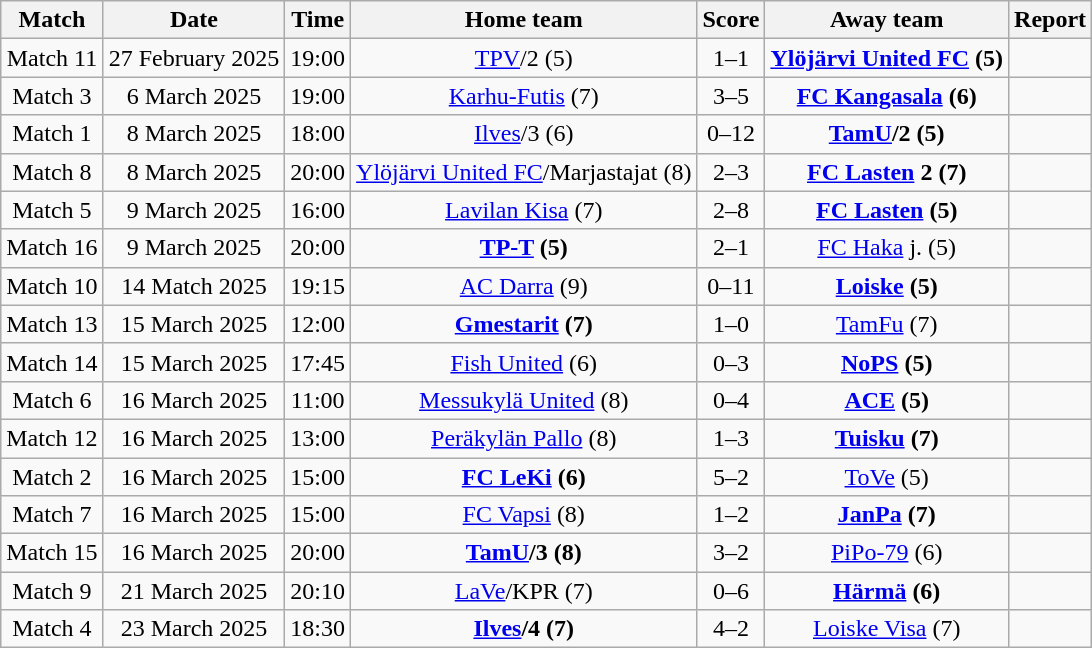<table class="wikitable" style="text-align:center">
<tr>
<th style= width="40px">Match</th>
<th style= width="40px">Date</th>
<th style= width="40px">Time</th>
<th style= width="150px">Home team</th>
<th style= width="60px">Score</th>
<th style= width="150px">Away team</th>
<th style= width="30px">Report</th>
</tr>
<tr>
<td>Match 11</td>
<td>27 February 2025</td>
<td>19:00</td>
<td><a href='#'>TPV</a>/2 (5)</td>
<td>1–1 </td>
<td><strong><a href='#'>Ylöjärvi United FC</a> (5)</strong></td>
<td></td>
</tr>
<tr>
<td>Match 3</td>
<td>6 March 2025</td>
<td>19:00</td>
<td><a href='#'>Karhu-Futis</a> (7)</td>
<td>3–5</td>
<td><strong><a href='#'>FC Kangasala</a> (6)</strong></td>
<td></td>
</tr>
<tr>
<td>Match 1</td>
<td>8 March 2025</td>
<td>18:00</td>
<td><a href='#'>Ilves</a>/3 (6)</td>
<td>0–12</td>
<td><strong><a href='#'>TamU</a>/2 (5)</strong></td>
<td></td>
</tr>
<tr>
<td>Match 8</td>
<td>8 March 2025</td>
<td>20:00</td>
<td><a href='#'>Ylöjärvi United FC</a>/Marjastajat (8)</td>
<td>2–3</td>
<td><strong><a href='#'>FC Lasten</a> 2 (7)</strong></td>
<td></td>
</tr>
<tr>
<td>Match 5</td>
<td>9 March 2025</td>
<td>16:00</td>
<td><a href='#'>Lavilan Kisa</a> (7)</td>
<td>2–8</td>
<td><strong><a href='#'>FC Lasten</a> (5)</strong></td>
<td></td>
</tr>
<tr>
<td>Match 16</td>
<td>9 March 2025</td>
<td>20:00</td>
<td><strong><a href='#'>TP-T</a> (5)</strong></td>
<td>2–1</td>
<td><a href='#'>FC Haka</a> j. (5)</td>
<td></td>
</tr>
<tr>
<td>Match 10</td>
<td>14 Match 2025</td>
<td>19:15</td>
<td><a href='#'>AC Darra</a> (9)</td>
<td>0–11</td>
<td><strong><a href='#'>Loiske</a> (5)</strong></td>
<td></td>
</tr>
<tr>
<td>Match 13</td>
<td>15 March 2025</td>
<td>12:00</td>
<td><strong><a href='#'>Gmestarit</a> (7)</strong></td>
<td>1–0</td>
<td><a href='#'>TamFu</a> (7)</td>
<td></td>
</tr>
<tr>
<td>Match 14</td>
<td>15 March 2025</td>
<td>17:45</td>
<td><a href='#'>Fish United</a> (6)</td>
<td>0–3</td>
<td><strong><a href='#'>NoPS</a> (5)</strong></td>
<td></td>
</tr>
<tr>
<td>Match 6</td>
<td>16 March 2025</td>
<td>11:00</td>
<td><a href='#'>Messukylä United</a> (8)</td>
<td>0–4</td>
<td><strong><a href='#'>ACE</a> (5)</strong></td>
<td></td>
</tr>
<tr>
<td>Match 12</td>
<td>16 March 2025</td>
<td>13:00</td>
<td><a href='#'>Peräkylän Pallo</a> (8)</td>
<td>1–3</td>
<td><strong><a href='#'>Tuisku</a> (7)</strong></td>
<td></td>
</tr>
<tr>
<td>Match 2</td>
<td>16 March 2025</td>
<td>15:00</td>
<td><strong><a href='#'>FC LeKi</a> (6)</strong></td>
<td>5–2</td>
<td><a href='#'>ToVe</a> (5)</td>
<td></td>
</tr>
<tr>
<td>Match 7</td>
<td>16 March 2025</td>
<td>15:00</td>
<td><a href='#'>FC Vapsi</a> (8)</td>
<td>1–2</td>
<td><strong><a href='#'>JanPa</a> (7)</strong></td>
<td></td>
</tr>
<tr>
<td>Match 15</td>
<td>16 March 2025</td>
<td>20:00</td>
<td><strong><a href='#'>TamU</a>/3 (8)</strong></td>
<td>3–2</td>
<td><a href='#'>PiPo-79</a> (6)</td>
<td></td>
</tr>
<tr>
<td>Match 9</td>
<td>21 March 2025</td>
<td>20:10</td>
<td><a href='#'>LaVe</a>/KPR (7)</td>
<td>0–6</td>
<td><strong><a href='#'>Härmä</a> (6)</strong></td>
<td></td>
</tr>
<tr>
<td>Match 4</td>
<td>23 March 2025</td>
<td>18:30</td>
<td><strong><a href='#'>Ilves</a>/4 (7)</strong></td>
<td>4–2</td>
<td><a href='#'>Loiske Visa</a> (7)</td>
<td></td>
</tr>
</table>
